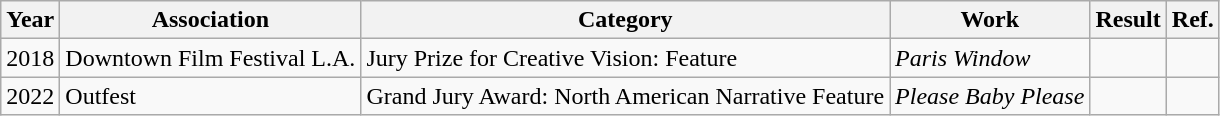<table class="wikitable">
<tr>
<th>Year</th>
<th>Association</th>
<th>Category</th>
<th>Work</th>
<th>Result</th>
<th>Ref.</th>
</tr>
<tr>
<td>2018</td>
<td>Downtown Film Festival L.A.</td>
<td>Jury Prize for Creative Vision: Feature</td>
<td><em>Paris Window</em></td>
<td></td>
<td></td>
</tr>
<tr>
<td>2022</td>
<td>Outfest</td>
<td>Grand Jury Award: North American Narrative Feature</td>
<td><em>Please Baby Please</em></td>
<td></td>
<td></td>
</tr>
</table>
